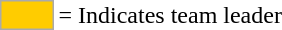<table>
<tr>
<td style="background-color:#FFCC00; border:1px solid #aaaaaa; width:2em;"></td>
<td>= Indicates team leader</td>
</tr>
</table>
